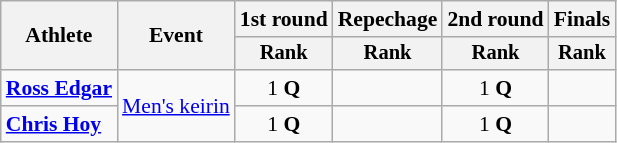<table class=wikitable style="font-size:90%">
<tr>
<th rowspan="2">Athlete</th>
<th rowspan="2">Event</th>
<th>1st round</th>
<th>Repechage</th>
<th>2nd round</th>
<th>Finals</th>
</tr>
<tr style="font-size:95%">
<th>Rank</th>
<th>Rank</th>
<th>Rank</th>
<th>Rank</th>
</tr>
<tr align=center>
<td align=left><strong><a href='#'>Ross Edgar</a></strong></td>
<td align=left rowspan=2><a href='#'>Men's keirin</a></td>
<td>1 <strong>Q</strong></td>
<td></td>
<td>1 <strong>Q</strong></td>
<td></td>
</tr>
<tr align=center>
<td align=left><strong><a href='#'>Chris Hoy</a></strong></td>
<td>1 <strong>Q</strong></td>
<td></td>
<td>1 <strong>Q</strong></td>
<td></td>
</tr>
</table>
